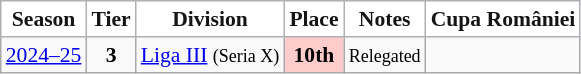<table class="wikitable" style="text-align:center; font-size:90%">
<tr>
<th style="background:#ffffff;color:#141517;border:1px solid #aeb0b3;">Season</th>
<th style="background:#ffffff;color:#141517;border:1px solid #aeb0b3;">Tier</th>
<th style="background:#ffffff;color:#141517;border:1px solid #aeb0b3;">Division</th>
<th style="background:#ffffff;color:#141517;border:1px solid #aeb0b3;">Place</th>
<th style="background:#ffffff;color:#141517;border:1px solid #aeb0b3;">Notes</th>
<th style="background:#ffffff;color:#141517;border:1px solid #aeb0b3;">Cupa României</th>
</tr>
<tr>
<td><a href='#'>2024–25</a></td>
<td><strong>3</strong></td>
<td><a href='#'>Liga III</a> <small>(Seria X)</small></td>
<td align=center bgcolor=#FFCCCC><strong>10th</strong></td>
<td><small>Relegated</small></td>
<td></td>
</tr>
</table>
